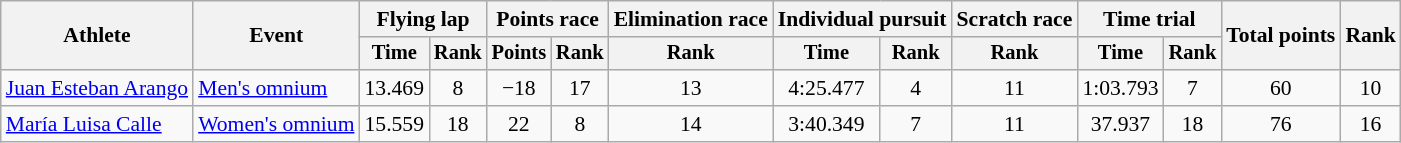<table class="wikitable" style="font-size:90%">
<tr>
<th rowspan="2">Athlete</th>
<th rowspan="2">Event</th>
<th colspan=2>Flying lap</th>
<th colspan=2>Points race</th>
<th>Elimination race</th>
<th colspan=2>Individual pursuit</th>
<th>Scratch race</th>
<th colspan=2>Time trial</th>
<th rowspan=2>Total points</th>
<th rowspan=2>Rank</th>
</tr>
<tr style="font-size:95%">
<th>Time</th>
<th>Rank</th>
<th>Points</th>
<th>Rank</th>
<th>Rank</th>
<th>Time</th>
<th>Rank</th>
<th>Rank</th>
<th>Time</th>
<th>Rank</th>
</tr>
<tr align=center>
<td align=left><a href='#'>Juan Esteban Arango</a></td>
<td align=left><a href='#'>Men's omnium</a></td>
<td>13.469</td>
<td>8</td>
<td>−18</td>
<td>17</td>
<td>13</td>
<td>4:25.477</td>
<td>4</td>
<td>11</td>
<td>1:03.793</td>
<td>7</td>
<td>60</td>
<td>10</td>
</tr>
<tr align=center>
<td align=left><a href='#'>María Luisa Calle</a></td>
<td align=left><a href='#'>Women's omnium</a></td>
<td>15.559</td>
<td>18</td>
<td>22</td>
<td>8</td>
<td>14</td>
<td>3:40.349</td>
<td>7</td>
<td>11</td>
<td>37.937</td>
<td>18</td>
<td>76</td>
<td>16</td>
</tr>
</table>
